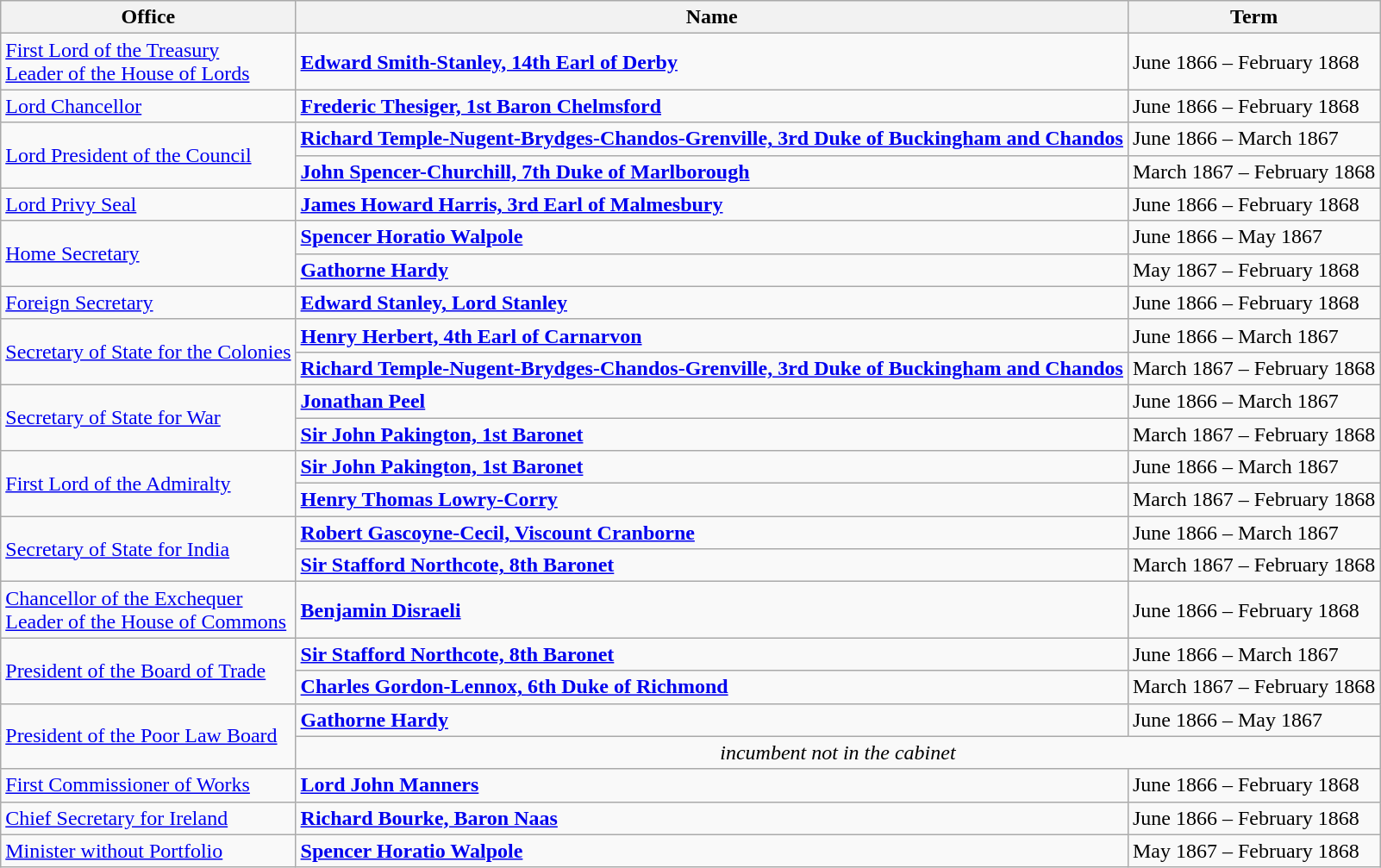<table class=wikitable>
<tr>
<th>Office</th>
<th>Name</th>
<th>Term</th>
</tr>
<tr>
<td><a href='#'>First Lord of the Treasury</a><br><a href='#'>Leader of the House of Lords</a></td>
<td><strong><a href='#'>Edward Smith-Stanley, 14th Earl of Derby</a></strong></td>
<td>June 1866 – February 1868</td>
</tr>
<tr>
<td><a href='#'>Lord Chancellor</a></td>
<td><strong><a href='#'>Frederic Thesiger, 1st Baron Chelmsford</a></strong></td>
<td>June 1866 – February 1868</td>
</tr>
<tr>
<td rowspan=2><a href='#'>Lord President of the Council</a></td>
<td><strong><a href='#'>Richard Temple-Nugent-Brydges-Chandos-Grenville, 3rd Duke of Buckingham and Chandos</a></strong></td>
<td>June 1866 – March 1867</td>
</tr>
<tr>
<td><strong><a href='#'>John Spencer-Churchill, 7th Duke of Marlborough</a></strong></td>
<td>March 1867 – February 1868</td>
</tr>
<tr>
<td><a href='#'>Lord Privy Seal</a></td>
<td><strong><a href='#'>James Howard Harris, 3rd Earl of Malmesbury</a></strong></td>
<td>June 1866 – February 1868</td>
</tr>
<tr>
<td rowspan=2><a href='#'>Home Secretary</a></td>
<td><strong><a href='#'>Spencer Horatio Walpole</a></strong></td>
<td>June 1866 – May 1867</td>
</tr>
<tr>
<td><strong><a href='#'>Gathorne Hardy</a></strong></td>
<td>May 1867 – February 1868</td>
</tr>
<tr>
<td><a href='#'>Foreign Secretary</a></td>
<td><strong><a href='#'>Edward Stanley, Lord Stanley</a></strong></td>
<td>June 1866 – February 1868</td>
</tr>
<tr>
<td rowspan=2><a href='#'>Secretary of State for the Colonies</a></td>
<td><strong><a href='#'>Henry Herbert, 4th Earl of Carnarvon</a></strong></td>
<td>June 1866 – March 1867</td>
</tr>
<tr>
<td><strong><a href='#'>Richard Temple-Nugent-Brydges-Chandos-Grenville, 3rd Duke of Buckingham and Chandos</a></strong></td>
<td>March 1867 – February 1868</td>
</tr>
<tr>
<td rowspan=2><a href='#'>Secretary of State for War</a></td>
<td><strong><a href='#'>Jonathan Peel</a></strong></td>
<td>June 1866 – March 1867</td>
</tr>
<tr>
<td><strong><a href='#'>Sir John Pakington, 1st Baronet</a></strong></td>
<td>March 1867 – February 1868</td>
</tr>
<tr>
<td rowspan=2><a href='#'>First Lord of the Admiralty</a></td>
<td><strong><a href='#'>Sir John Pakington, 1st Baronet</a></strong></td>
<td>June 1866 – March 1867</td>
</tr>
<tr>
<td><strong><a href='#'>Henry Thomas Lowry-Corry</a></strong></td>
<td>March 1867 – February 1868</td>
</tr>
<tr>
<td rowspan=2><a href='#'>Secretary of State for India</a></td>
<td><strong><a href='#'>Robert Gascoyne-Cecil, Viscount Cranborne</a></strong></td>
<td>June 1866 – March 1867</td>
</tr>
<tr>
<td><strong><a href='#'>Sir Stafford Northcote, 8th Baronet</a></strong></td>
<td>March 1867 – February 1868</td>
</tr>
<tr>
<td><a href='#'>Chancellor of the Exchequer</a><br><a href='#'>Leader of the House of Commons</a></td>
<td><strong><a href='#'>Benjamin Disraeli</a></strong></td>
<td>June 1866 – February 1868</td>
</tr>
<tr>
<td rowspan=2><a href='#'>President of the Board of Trade</a></td>
<td><strong><a href='#'>Sir Stafford Northcote, 8th Baronet</a></strong></td>
<td>June 1866 – March 1867</td>
</tr>
<tr>
<td><strong><a href='#'>Charles Gordon-Lennox, 6th Duke of Richmond</a></strong></td>
<td>March 1867 – February 1868</td>
</tr>
<tr>
<td rowspan=2><a href='#'>President of the Poor Law Board</a></td>
<td><strong><a href='#'>Gathorne Hardy</a></strong></td>
<td>June 1866 – May 1867</td>
</tr>
<tr>
<td colspan=2 align=center><em>incumbent not in the cabinet</em></td>
</tr>
<tr>
<td><a href='#'>First Commissioner of Works</a></td>
<td><strong><a href='#'>Lord John Manners</a></strong></td>
<td>June 1866 – February 1868</td>
</tr>
<tr>
<td><a href='#'>Chief Secretary for Ireland</a></td>
<td><strong><a href='#'>Richard Bourke, Baron Naas</a></strong></td>
<td>June 1866 – February 1868</td>
</tr>
<tr>
<td><a href='#'>Minister without Portfolio</a></td>
<td><strong><a href='#'>Spencer Horatio Walpole</a></strong></td>
<td>May 1867 – February 1868</td>
</tr>
</table>
